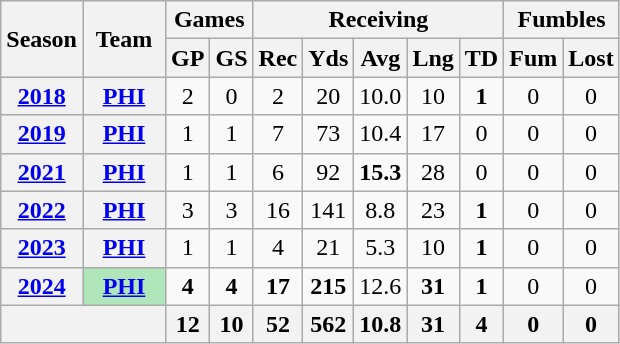<table class=wikitable style="text-align:center;">
<tr>
<th rowspan=2>Season</th>
<th rowspan=2>Team</th>
<th colspan=2>Games</th>
<th colspan=5>Receiving</th>
<th colspan=2>Fumbles</th>
</tr>
<tr>
<th>GP</th>
<th>GS</th>
<th>Rec</th>
<th>Yds</th>
<th>Avg</th>
<th>Lng</th>
<th>TD</th>
<th>Fum</th>
<th>Lost</th>
</tr>
<tr>
<th><a href='#'>2018</a></th>
<th><a href='#'>PHI</a></th>
<td>2</td>
<td>0</td>
<td>2</td>
<td>20</td>
<td>10.0</td>
<td>10</td>
<td><strong>1</strong></td>
<td>0</td>
<td>0</td>
</tr>
<tr>
<th><a href='#'>2019</a></th>
<th><a href='#'>PHI</a></th>
<td>1</td>
<td>1</td>
<td>7</td>
<td>73</td>
<td>10.4</td>
<td>17</td>
<td>0</td>
<td>0</td>
<td>0</td>
</tr>
<tr>
<th><a href='#'>2021</a></th>
<th><a href='#'>PHI</a></th>
<td>1</td>
<td>1</td>
<td>6</td>
<td>92</td>
<td><strong>15.3</strong></td>
<td>28</td>
<td>0</td>
<td>0</td>
<td>0</td>
</tr>
<tr>
<th><a href='#'>2022</a></th>
<th><a href='#'>PHI</a></th>
<td>3</td>
<td>3</td>
<td>16</td>
<td>141</td>
<td>8.8</td>
<td>23</td>
<td><strong>1</strong></td>
<td>0</td>
<td>0</td>
</tr>
<tr>
<th><a href='#'>2023</a></th>
<th><a href='#'>PHI</a></th>
<td>1</td>
<td>1</td>
<td>4</td>
<td>21</td>
<td>5.3</td>
<td>10</td>
<td><strong>1</strong></td>
<td>0</td>
<td>0</td>
</tr>
<tr>
<th><a href='#'>2024</a></th>
<th style="background:#afe6ba; width:3em;"><a href='#'>PHI</a></th>
<td><strong>4</strong></td>
<td><strong>4</strong></td>
<td><strong>17</strong></td>
<td><strong>215</strong></td>
<td>12.6</td>
<td><strong>31</strong></td>
<td><strong>1</strong></td>
<td>0</td>
<td>0</td>
</tr>
<tr>
<th colspan="2"></th>
<th>12</th>
<th>10</th>
<th>52</th>
<th>562</th>
<th>10.8</th>
<th>31</th>
<th>4</th>
<th>0</th>
<th>0</th>
</tr>
</table>
